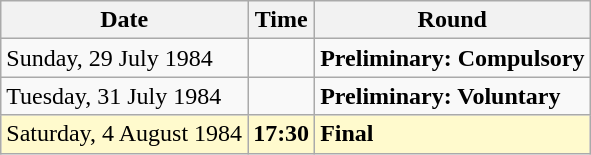<table class="wikitable">
<tr>
<th>Date</th>
<th>Time</th>
<th>Round</th>
</tr>
<tr>
<td>Sunday, 29 July 1984</td>
<td></td>
<td><strong>Preliminary: Compulsory</strong></td>
</tr>
<tr>
<td>Tuesday, 31 July 1984</td>
<td></td>
<td><strong>Preliminary: Voluntary</strong></td>
</tr>
<tr style=background:lemonchiffon>
<td>Saturday, 4 August 1984</td>
<td><strong>17:30</strong></td>
<td><strong>Final</strong></td>
</tr>
</table>
